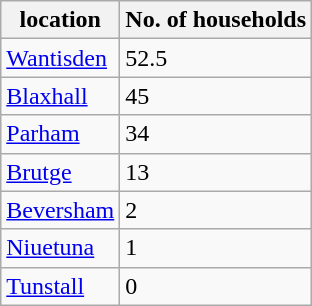<table class="sortable wikitable vatop" style=" margin-right:2em;">
<tr>
<th>location</th>
<th>No. of households</th>
</tr>
<tr>
<td><a href='#'>Wantisden</a></td>
<td>52.5</td>
</tr>
<tr>
<td><a href='#'>Blaxhall</a></td>
<td>45</td>
</tr>
<tr>
<td><a href='#'>Parham</a></td>
<td>34</td>
</tr>
<tr>
<td><a href='#'>Brutge</a></td>
<td>13</td>
</tr>
<tr>
<td><a href='#'>Beversham</a></td>
<td>2</td>
</tr>
<tr>
<td><a href='#'>Niuetuna</a></td>
<td>1</td>
</tr>
<tr>
<td><a href='#'>Tunstall</a></td>
<td>0</td>
</tr>
</table>
